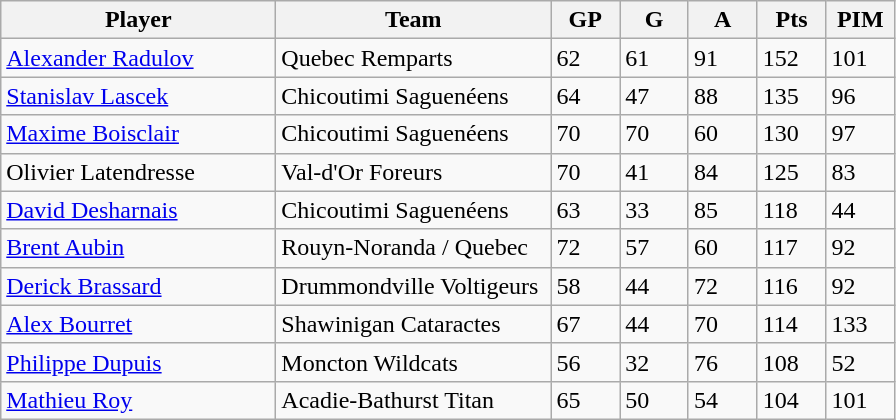<table class="wikitable">
<tr>
<th bgcolor="#DDDDFF" width="30%">Player</th>
<th bgcolor="#DDDDFF" width="30%">Team</th>
<th bgcolor="#DDDDFF" width="7.5%">GP</th>
<th bgcolor="#DDDDFF" width="7.5%">G</th>
<th bgcolor="#DDDDFF" width="7.5%">A</th>
<th bgcolor="#DDDDFF" width="7.5%">Pts</th>
<th bgcolor="#DDDDFF" width="7.5%">PIM</th>
</tr>
<tr>
<td><a href='#'>Alexander Radulov</a></td>
<td>Quebec Remparts</td>
<td>62</td>
<td>61</td>
<td>91</td>
<td>152</td>
<td>101</td>
</tr>
<tr>
<td><a href='#'>Stanislav Lascek</a></td>
<td>Chicoutimi Saguenéens</td>
<td>64</td>
<td>47</td>
<td>88</td>
<td>135</td>
<td>96</td>
</tr>
<tr>
<td><a href='#'>Maxime Boisclair</a></td>
<td>Chicoutimi Saguenéens</td>
<td>70</td>
<td>70</td>
<td>60</td>
<td>130</td>
<td>97</td>
</tr>
<tr>
<td>Olivier Latendresse</td>
<td>Val-d'Or Foreurs</td>
<td>70</td>
<td>41</td>
<td>84</td>
<td>125</td>
<td>83</td>
</tr>
<tr>
<td><a href='#'>David Desharnais</a></td>
<td>Chicoutimi Saguenéens</td>
<td>63</td>
<td>33</td>
<td>85</td>
<td>118</td>
<td>44</td>
</tr>
<tr>
<td><a href='#'>Brent Aubin</a></td>
<td>Rouyn-Noranda / Quebec</td>
<td>72</td>
<td>57</td>
<td>60</td>
<td>117</td>
<td>92</td>
</tr>
<tr>
<td><a href='#'>Derick Brassard</a></td>
<td>Drummondville Voltigeurs</td>
<td>58</td>
<td>44</td>
<td>72</td>
<td>116</td>
<td>92</td>
</tr>
<tr>
<td><a href='#'>Alex Bourret</a></td>
<td>Shawinigan Cataractes</td>
<td>67</td>
<td>44</td>
<td>70</td>
<td>114</td>
<td>133</td>
</tr>
<tr>
<td><a href='#'>Philippe Dupuis</a></td>
<td>Moncton Wildcats</td>
<td>56</td>
<td>32</td>
<td>76</td>
<td>108</td>
<td>52</td>
</tr>
<tr>
<td><a href='#'>Mathieu Roy</a></td>
<td>Acadie-Bathurst Titan</td>
<td>65</td>
<td>50</td>
<td>54</td>
<td>104</td>
<td>101</td>
</tr>
</table>
